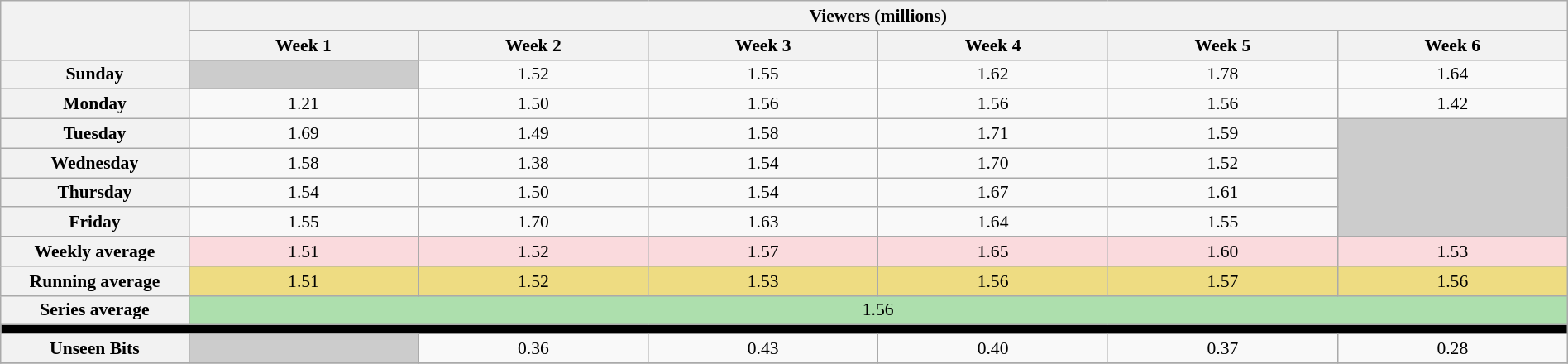<table class="wikitable" style="font-size:90%; text-align:center; width: 100%; margin-left: auto; margin-right: auto;">
<tr>
<th scope="col" rowspan="2" style="width:12%;"></th>
<th scope=col colspan=7>Viewers (millions)</th>
</tr>
<tr>
<th>Week 1</th>
<th>Week 2</th>
<th>Week 3</th>
<th>Week 4</th>
<th>Week 5</th>
<th>Week 6</th>
</tr>
<tr>
<th>Sunday</th>
<td bgcolor="#CCCCCC"></td>
<td>1.52</td>
<td>1.55</td>
<td>1.62</td>
<td>1.78</td>
<td>1.64</td>
</tr>
<tr>
<th>Monday</th>
<td>1.21</td>
<td>1.50</td>
<td>1.56</td>
<td>1.56</td>
<td>1.56</td>
<td>1.42</td>
</tr>
<tr>
<th>Tuesday</th>
<td>1.69</td>
<td>1.49</td>
<td>1.58</td>
<td>1.71</td>
<td>1.59</td>
<td bgcolor="#CCCCCC" rowspan=4></td>
</tr>
<tr>
<th>Wednesday</th>
<td>1.58</td>
<td>1.38</td>
<td>1.54</td>
<td>1.70</td>
<td>1.52</td>
</tr>
<tr>
<th>Thursday</th>
<td>1.54</td>
<td>1.50</td>
<td>1.54</td>
<td>1.67</td>
<td>1.61</td>
</tr>
<tr>
<th>Friday</th>
<td>1.55</td>
<td>1.70</td>
<td>1.63</td>
<td>1.64</td>
<td>1.55</td>
</tr>
<tr>
<th>Weekly average</th>
<td style="background:#FADADD;">1.51</td>
<td style="background:#FADADD;">1.52</td>
<td style="background:#FADADD;">1.57</td>
<td style="background:#FADADD;">1.65</td>
<td style="background:#FADADD;">1.60</td>
<td style="background:#FADADD;">1.53</td>
</tr>
<tr>
<th>Running average</th>
<td style="background:#EEDC82;">1.51</td>
<td style="background:#EEDC82;">1.52</td>
<td style="background:#EEDC82;">1.53</td>
<td style="background:#EEDC82;">1.56</td>
<td style="background:#EEDC82;">1.57</td>
<td style="background:#EEDC82;">1.56</td>
</tr>
<tr>
<th>Series average</th>
<td colspan="6" style="background:#ADDFAD;">1.56</td>
</tr>
<tr>
<th colspan="7" style="background:#000"></th>
</tr>
<tr>
<th>Unseen Bits</th>
<td style="background:#ccc;"></td>
<td>0.36</td>
<td>0.43</td>
<td>0.40</td>
<td>0.37</td>
<td>0.28</td>
</tr>
<tr>
</tr>
</table>
